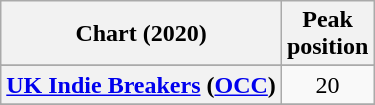<table class="wikitable sortable plainrowheaders" style="text-align:center">
<tr>
<th scope="col">Chart (2020)</th>
<th scope="col">Peak<br>position</th>
</tr>
<tr>
</tr>
<tr>
</tr>
<tr>
<th scope="row"><a href='#'>UK Indie Breakers</a> (<a href='#'>OCC</a>)</th>
<td>20</td>
</tr>
<tr>
</tr>
</table>
